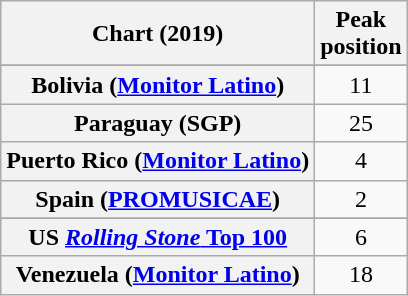<table class="wikitable sortable plainrowheaders" style="text-align:center">
<tr>
<th scope="col">Chart (2019)</th>
<th scope="col">Peak<br>position</th>
</tr>
<tr>
</tr>
<tr>
<th scope="row">Bolivia (<a href='#'>Monitor Latino</a>)</th>
<td>11</td>
</tr>
<tr>
<th scope="row">Paraguay (SGP)</th>
<td>25</td>
</tr>
<tr>
<th scope="row">Puerto Rico (<a href='#'>Monitor Latino</a>)</th>
<td>4</td>
</tr>
<tr>
<th scope="row">Spain (<a href='#'>PROMUSICAE</a>)</th>
<td>2</td>
</tr>
<tr>
</tr>
<tr>
</tr>
<tr>
</tr>
<tr>
</tr>
<tr>
</tr>
<tr>
<th scope="row">US <a href='#'><em>Rolling Stone</em> Top 100</a></th>
<td>6</td>
</tr>
<tr>
<th scope="row">Venezuela (<a href='#'>Monitor Latino</a>)</th>
<td>18</td>
</tr>
</table>
